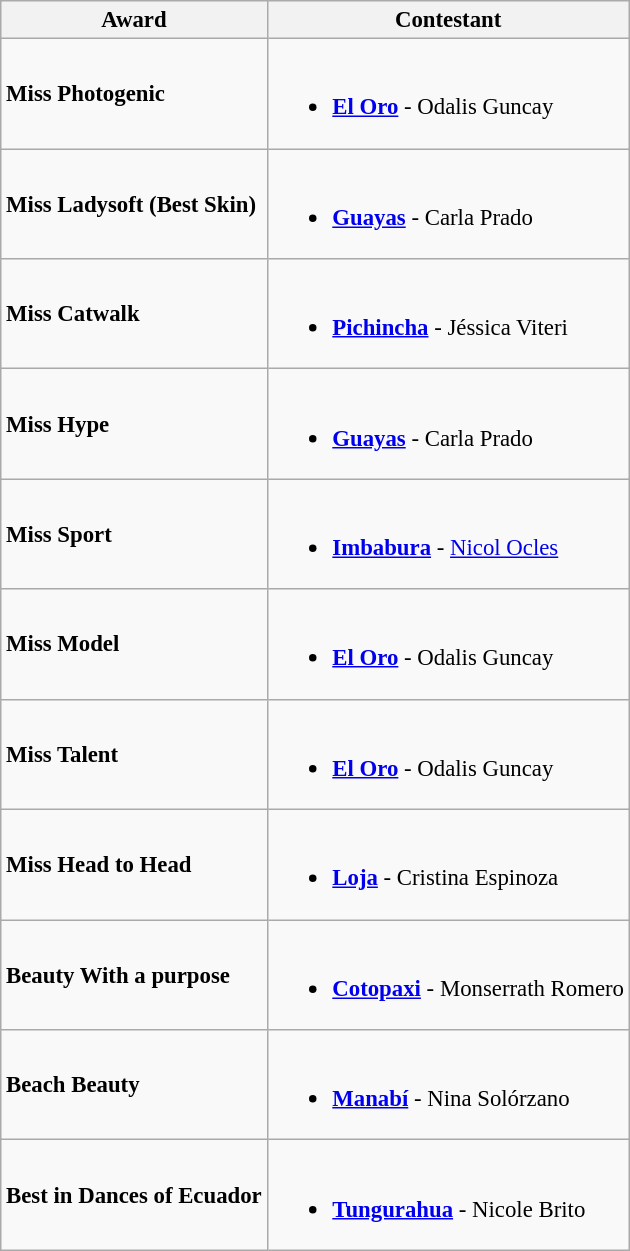<table class="wikitable unsortable" style="font-size:95%;">
<tr>
<th>Award</th>
<th>Contestant</th>
</tr>
<tr>
<td><strong>Miss Photogenic</strong></td>
<td><br><ul><li><strong> <a href='#'>El Oro</a></strong> - Odalis Guncay</li></ul></td>
</tr>
<tr>
<td><strong>Miss Ladysoft (Best Skin)</strong></td>
<td><br><ul><li><strong> <a href='#'>Guayas</a></strong> - Carla Prado</li></ul></td>
</tr>
<tr>
<td><strong>Miss Catwalk</strong></td>
<td><br><ul><li><strong>  <a href='#'>Pichincha</a></strong> - Jéssica Viteri</li></ul></td>
</tr>
<tr>
<td><strong>Miss Hype</strong></td>
<td><br><ul><li><strong> <a href='#'>Guayas</a></strong> - Carla Prado</li></ul></td>
</tr>
<tr>
<td><strong>Miss Sport</strong></td>
<td><br><ul><li><strong> <a href='#'>Imbabura</a></strong> - <a href='#'>Nicol Ocles</a></li></ul></td>
</tr>
<tr>
<td><strong>Miss Model</strong></td>
<td><br><ul><li><strong> <a href='#'>El Oro</a></strong> - Odalis Guncay</li></ul></td>
</tr>
<tr>
<td><strong>Miss Talent</strong></td>
<td><br><ul><li><strong> <a href='#'>El Oro</a></strong> - Odalis Guncay</li></ul></td>
</tr>
<tr>
<td><strong>Miss Head to Head</strong></td>
<td><br><ul><li><strong>  <a href='#'>Loja</a></strong> - Cristina Espinoza</li></ul></td>
</tr>
<tr>
<td><strong>Beauty With a purpose</strong></td>
<td><br><ul><li><strong> <a href='#'>Cotopaxi</a></strong> - Monserrath Romero</li></ul></td>
</tr>
<tr>
<td><strong>Beach Beauty</strong></td>
<td><br><ul><li><strong> <a href='#'>Manabí</a></strong> - Nina Solórzano</li></ul></td>
</tr>
<tr>
<td><strong>Best in Dances of Ecuador</strong></td>
<td><br><ul><li><strong> <a href='#'>Tungurahua</a></strong> - Nicole Brito</li></ul></td>
</tr>
</table>
